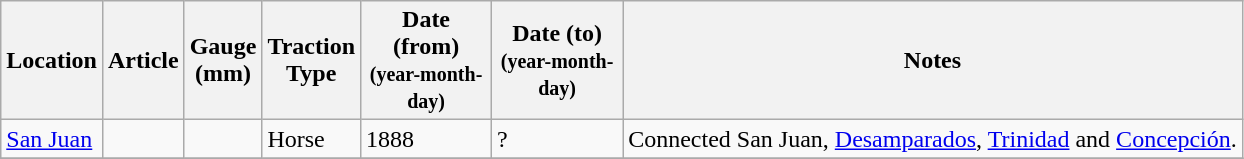<table class="wikitable sortable">
<tr>
<th>Location</th>
<th>Article</th>
<th>Gauge<br> (mm)</th>
<th>Traction<br>Type</th>
<th width=80px>Date (from)<br><small>(year-month-day)</small></th>
<th width=80px>Date (to)<br><small>(year-month-day)</small></th>
<th>Notes</th>
</tr>
<tr>
<td><a href='#'>San Juan</a></td>
<td> </td>
<td align=right></td>
<td>Horse</td>
<td>1888</td>
<td>?</td>
<td>Connected San Juan, <a href='#'>Desamparados</a>, <a href='#'>Trinidad</a> and <a href='#'>Concepción</a>.</td>
</tr>
<tr>
</tr>
</table>
